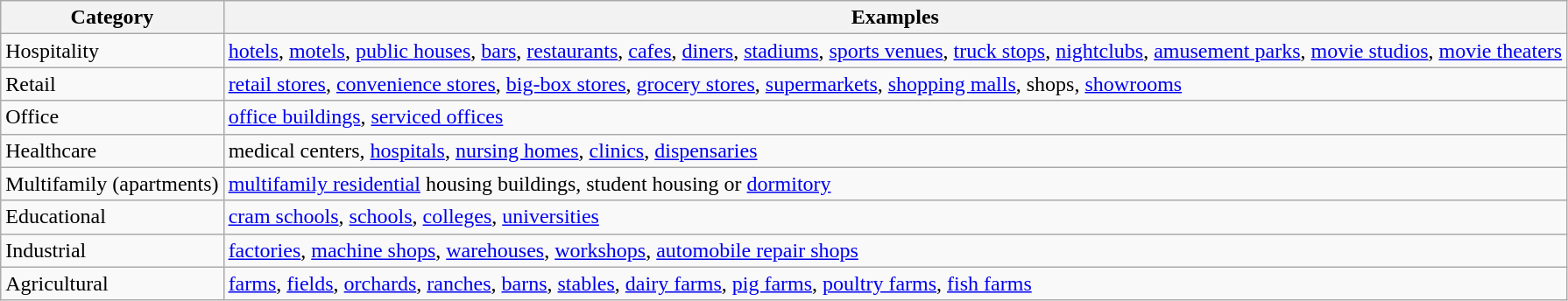<table class="wikitable">
<tr>
<th>Category</th>
<th>Examples</th>
</tr>
<tr>
<td>Hospitality</td>
<td><a href='#'>hotels</a>, <a href='#'>motels</a>, <a href='#'>public houses</a>, <a href='#'>bars</a>, <a href='#'>restaurants</a>, <a href='#'>cafes</a>, <a href='#'>diners</a>, <a href='#'>stadiums</a>, <a href='#'>sports venues</a>, <a href='#'>truck stops</a>, <a href='#'>nightclubs</a>, <a href='#'>amusement parks</a>, <a href='#'>movie studios</a>, <a href='#'>movie theaters</a></td>
</tr>
<tr>
<td>Retail</td>
<td><a href='#'>retail stores</a>, <a href='#'>convenience stores</a>, <a href='#'>big-box stores</a>, <a href='#'>grocery stores</a>, <a href='#'>supermarkets</a>, <a href='#'>shopping malls</a>, shops, <a href='#'>showrooms</a></td>
</tr>
<tr>
<td>Office</td>
<td><a href='#'>office buildings</a>, <a href='#'>serviced offices</a></td>
</tr>
<tr>
<td>Healthcare</td>
<td>medical centers, <a href='#'>hospitals</a>, <a href='#'>nursing homes</a>, <a href='#'>clinics</a>, <a href='#'>dispensaries</a></td>
</tr>
<tr>
<td>Multifamily (apartments)</td>
<td><a href='#'>multifamily residential</a> housing buildings, student housing or <a href='#'>dormitory</a></td>
</tr>
<tr>
<td>Educational</td>
<td><a href='#'>cram schools</a>, <a href='#'>schools</a>, <a href='#'>colleges</a>, <a href='#'>universities</a></td>
</tr>
<tr>
<td>Industrial</td>
<td><a href='#'>factories</a>, <a href='#'>machine shops</a>, <a href='#'>warehouses</a>, <a href='#'>workshops</a>, <a href='#'>automobile repair shops</a></td>
</tr>
<tr>
<td>Agricultural</td>
<td><a href='#'>farms</a>, <a href='#'>fields</a>, <a href='#'>orchards</a>, <a href='#'>ranches</a>, <a href='#'>barns</a>, <a href='#'>stables</a>, <a href='#'>dairy farms</a>, <a href='#'>pig farms</a>, <a href='#'>poultry farms</a>, <a href='#'>fish farms</a></td>
</tr>
</table>
